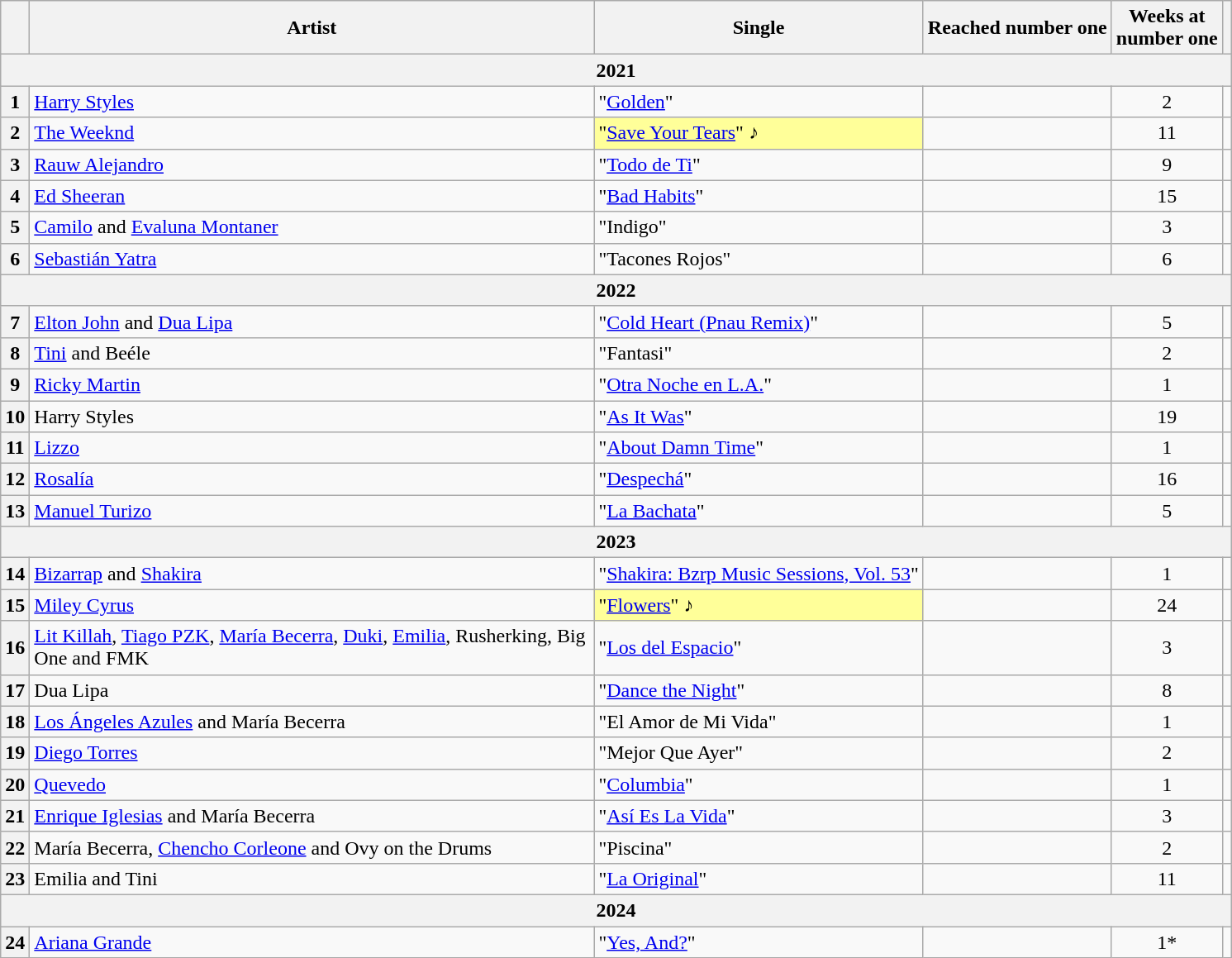<table class="wikitable plainrowheaders sortable">
<tr>
<th scope="col"></th>
<th scope="col" style="width:28em;">Artist</th>
<th scope="col">Single</th>
<th scope="col">Reached number one</th>
<th scope="col">Weeks at<br>number one</th>
<th scope="col"></th>
</tr>
<tr>
<th colspan="7">2021</th>
</tr>
<tr>
<th scope="row" style="text-align:center;">1</th>
<td><a href='#'>Harry Styles</a></td>
<td>"<a href='#'>Golden</a>"</td>
<td></td>
<td align="center">2</td>
<td align="center"></td>
</tr>
<tr>
<th scope="row" style="text-align:center;">2</th>
<td><a href='#'>The Weeknd</a></td>
<td bgcolor="#FFFF99">"<a href='#'>Save Your Tears</a>" ♪</td>
<td></td>
<td align="center">11</td>
<td align="center"></td>
</tr>
<tr>
<th scope="row" style="text-align:center;">3</th>
<td><a href='#'>Rauw Alejandro</a></td>
<td>"<a href='#'>Todo de Ti</a>"</td>
<td></td>
<td align="center">9</td>
<td align="center"></td>
</tr>
<tr>
<th scope="row" style="text-align:center;">4</th>
<td><a href='#'>Ed Sheeran</a></td>
<td>"<a href='#'>Bad Habits</a>"</td>
<td></td>
<td align="center">15</td>
<td align="center"></td>
</tr>
<tr>
<th scope="row" style="text-align:center;">5</th>
<td><a href='#'>Camilo</a> and <a href='#'>Evaluna Montaner</a></td>
<td>"Indigo"</td>
<td></td>
<td align="center">3</td>
<td align="center"></td>
</tr>
<tr>
<th scope="row" style="text-align:center;">6</th>
<td><a href='#'>Sebastián Yatra</a></td>
<td>"Tacones Rojos"</td>
<td></td>
<td align="center">6</td>
<td align="center"></td>
</tr>
<tr>
<th colspan="7">2022</th>
</tr>
<tr>
<th scope="row" style="text-align:center;">7</th>
<td><a href='#'>Elton John</a> and <a href='#'>Dua Lipa</a></td>
<td>"<a href='#'>Cold Heart (Pnau Remix)</a>"</td>
<td></td>
<td align="center">5</td>
<td align="center"></td>
</tr>
<tr>
<th scope="row" style="text-align:center;">8</th>
<td><a href='#'>Tini</a> and Beéle</td>
<td>"Fantasi"</td>
<td></td>
<td align="center">2</td>
<td align="center"></td>
</tr>
<tr>
<th scope="row" style="text-align:center;">9</th>
<td><a href='#'>Ricky Martin</a></td>
<td>"<a href='#'>Otra Noche en L.A.</a>"</td>
<td></td>
<td align="center">1</td>
<td align="center"></td>
</tr>
<tr>
<th scope="row" style="text-align:center;">10</th>
<td>Harry Styles</td>
<td>"<a href='#'>As It Was</a>"</td>
<td></td>
<td align="center">19</td>
<td align="center"></td>
</tr>
<tr>
<th scope="row" style="text-align:center;">11</th>
<td><a href='#'>Lizzo</a></td>
<td>"<a href='#'>About Damn Time</a>"</td>
<td></td>
<td align="center">1</td>
<td align="center"></td>
</tr>
<tr>
<th scope="row" style="text-align:center;">12</th>
<td><a href='#'>Rosalía</a></td>
<td>"<a href='#'>Despechá</a>"</td>
<td></td>
<td align="center">16</td>
<td align="center"></td>
</tr>
<tr>
<th scope="row" style="text-align:center;">13</th>
<td><a href='#'>Manuel Turizo</a></td>
<td>"<a href='#'>La Bachata</a>"</td>
<td></td>
<td align="center">5</td>
<td align="center"></td>
</tr>
<tr>
<th colspan="7">2023</th>
</tr>
<tr>
<th scope="row" style="text-align:center;">14</th>
<td><a href='#'>Bizarrap</a> and <a href='#'>Shakira</a></td>
<td>"<a href='#'>Shakira: Bzrp Music Sessions, Vol. 53</a>"</td>
<td></td>
<td align="center">1</td>
<td align="center"></td>
</tr>
<tr>
<th scope="row" style="text-align:center;">15</th>
<td><a href='#'>Miley Cyrus</a></td>
<td bgcolor="#FFFF99">"<a href='#'>Flowers</a>" ♪</td>
<td></td>
<td align="center">24</td>
<td align="center"></td>
</tr>
<tr>
<th scope="row" style="text-align:center;">16</th>
<td><a href='#'>Lit Killah</a>, <a href='#'>Tiago PZK</a>, <a href='#'>María Becerra</a>, <a href='#'>Duki</a>, <a href='#'>Emilia</a>, Rusherking, Big One and FMK</td>
<td>"<a href='#'>Los del Espacio</a>"</td>
<td></td>
<td align="center">3</td>
<td align="center"></td>
</tr>
<tr>
<th scope="row" style="text-align:center;">17</th>
<td>Dua Lipa</td>
<td>"<a href='#'>Dance the Night</a>"</td>
<td></td>
<td align="center">8</td>
<td align="center"></td>
</tr>
<tr>
<th scope="row" style="text-align:center;">18</th>
<td><a href='#'>Los Ángeles Azules</a> and María Becerra</td>
<td>"El Amor de Mi Vida"</td>
<td></td>
<td align="center">1</td>
<td align="center"></td>
</tr>
<tr>
<th scope="row" style="text-align:center;">19</th>
<td><a href='#'>Diego Torres</a></td>
<td>"Mejor Que Ayer"</td>
<td></td>
<td align="center">2</td>
<td align="center"></td>
</tr>
<tr>
<th scope="row" style="text-align:center;">20</th>
<td><a href='#'>Quevedo</a></td>
<td>"<a href='#'>Columbia</a>"</td>
<td></td>
<td align="center">1</td>
<td align="center"></td>
</tr>
<tr>
<th scope="row" style="text-align:center;">21</th>
<td><a href='#'>Enrique Iglesias</a> and María Becerra</td>
<td>"<a href='#'>Así Es La Vida</a>"</td>
<td></td>
<td align="center">3</td>
<td align="center"></td>
</tr>
<tr>
<th scope="row" style="text-align:center;">22</th>
<td>María Becerra, <a href='#'>Chencho Corleone</a> and Ovy on the Drums</td>
<td>"Piscina"</td>
<td></td>
<td align="center">2</td>
<td align="center"></td>
</tr>
<tr>
<th scope="row" style="text-align:center;">23</th>
<td>Emilia and Tini</td>
<td>"<a href='#'>La Original</a>"</td>
<td></td>
<td align="center">11</td>
<td align="center"></td>
</tr>
<tr>
<th colspan="7">2024</th>
</tr>
<tr>
<th scope="row" style="text-align:center;">24</th>
<td><a href='#'>Ariana Grande</a></td>
<td>"<a href='#'>Yes, And?</a>"</td>
<td></td>
<td align="center">1*</td>
<td align="center"></td>
</tr>
</table>
